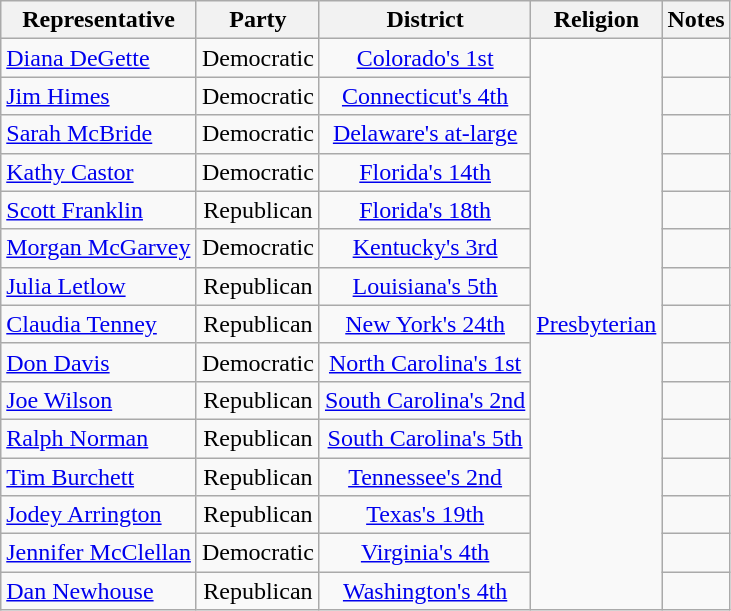<table class="wikitable sortable" style="text-align:center">
<tr>
<th>Representative</th>
<th>Party</th>
<th>District</th>
<th>Religion</th>
<th>Notes</th>
</tr>
<tr>
<td align=left nowrap> <a href='#'>Diana DeGette</a></td>
<td>Democratic</td>
<td><a href='#'>Colorado's 1st</a></td>
<td rowspan="15"><a href='#'>Presbyterian</a></td>
<td></td>
</tr>
<tr>
<td align=left nowrap> <a href='#'>Jim Himes</a></td>
<td>Democratic</td>
<td><a href='#'>Connecticut's 4th</a></td>
<td></td>
</tr>
<tr>
<td align=left nowrap> <a href='#'>Sarah McBride</a></td>
<td>Democratic</td>
<td><a href='#'>Delaware's at-large</a></td>
<td></td>
</tr>
<tr>
<td align=left nowrap> <a href='#'>Kathy Castor</a></td>
<td>Democratic</td>
<td><a href='#'>Florida's 14th</a></td>
<td></td>
</tr>
<tr>
<td align=left nowrap> <a href='#'>Scott Franklin</a></td>
<td>Republican</td>
<td><a href='#'>Florida's 18th</a></td>
<td></td>
</tr>
<tr>
<td align=left nowrap> <a href='#'>Morgan McGarvey</a></td>
<td>Democratic</td>
<td><a href='#'>Kentucky's 3rd</a></td>
<td></td>
</tr>
<tr>
<td align=left nowrap> <a href='#'>Julia Letlow</a></td>
<td>Republican</td>
<td><a href='#'>Louisiana's 5th</a></td>
<td></td>
</tr>
<tr>
<td align=left nowrap> <a href='#'>Claudia Tenney</a></td>
<td>Republican</td>
<td><a href='#'>New York's 24th</a></td>
<td></td>
</tr>
<tr>
<td align=left nowrap> <a href='#'>Don Davis</a></td>
<td>Democratic</td>
<td><a href='#'>North Carolina's 1st</a></td>
<td></td>
</tr>
<tr>
<td align=left nowrap> <a href='#'>Joe Wilson</a></td>
<td>Republican</td>
<td><a href='#'>South Carolina's 2nd</a></td>
<td></td>
</tr>
<tr>
<td align=left nowrap> <a href='#'>Ralph Norman</a></td>
<td>Republican</td>
<td><a href='#'>South Carolina's 5th</a></td>
<td></td>
</tr>
<tr>
<td align=left nowrap> <a href='#'>Tim Burchett</a></td>
<td>Republican</td>
<td><a href='#'>Tennessee's 2nd</a></td>
<td></td>
</tr>
<tr>
<td align=left nowrap> <a href='#'>Jodey Arrington</a></td>
<td>Republican</td>
<td><a href='#'>Texas's 19th</a></td>
<td></td>
</tr>
<tr>
<td align=left nowrap> <a href='#'>Jennifer McClellan</a></td>
<td>Democratic</td>
<td><a href='#'>Virginia's 4th</a></td>
<td></td>
</tr>
<tr>
<td align=left nowrap> <a href='#'>Dan Newhouse</a></td>
<td>Republican</td>
<td><a href='#'>Washington's 4th</a></td>
<td></td>
</tr>
</table>
